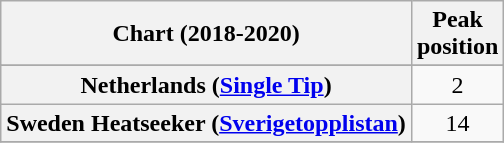<table class="wikitable sortable plainrowheaders" style="text-align:center">
<tr>
<th scope="col">Chart (2018-2020)</th>
<th scope="col">Peak<br>position</th>
</tr>
<tr>
</tr>
<tr>
</tr>
<tr>
</tr>
<tr>
</tr>
<tr>
<th scope="row">Netherlands (<a href='#'>Single Tip</a>)</th>
<td>2</td>
</tr>
<tr>
<th scope="row">Sweden Heatseeker (<a href='#'>Sverigetopplistan</a>)</th>
<td>14</td>
</tr>
<tr>
</tr>
</table>
